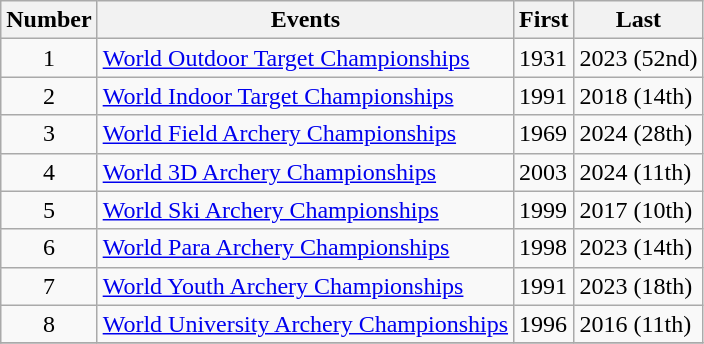<table class="wikitable sortable">
<tr>
<th>Number</th>
<th>Events</th>
<th>First</th>
<th>Last</th>
</tr>
<tr>
<td align=center>1</td>
<td><a href='#'>World Outdoor Target Championships</a></td>
<td>1931</td>
<td>2023 (52nd)</td>
</tr>
<tr>
<td align=center>2</td>
<td><a href='#'>World Indoor Target Championships</a></td>
<td>1991</td>
<td>2018 (14th)</td>
</tr>
<tr>
<td align=center>3</td>
<td><a href='#'>World Field Archery Championships</a></td>
<td>1969</td>
<td>2024 (28th)</td>
</tr>
<tr>
<td align=center>4</td>
<td><a href='#'>World 3D Archery Championships</a></td>
<td>2003</td>
<td>2024 (11th)</td>
</tr>
<tr>
<td align=center>5</td>
<td><a href='#'>World Ski Archery Championships</a></td>
<td>1999</td>
<td>2017 (10th)</td>
</tr>
<tr>
<td align=center>6</td>
<td><a href='#'>World Para Archery Championships</a></td>
<td>1998</td>
<td>2023 (14th)</td>
</tr>
<tr>
<td align=center>7</td>
<td><a href='#'>World Youth Archery Championships</a></td>
<td>1991</td>
<td>2023 (18th)</td>
</tr>
<tr>
<td align=center>8</td>
<td><a href='#'>World University Archery Championships</a></td>
<td>1996</td>
<td>2016 (11th)</td>
</tr>
<tr>
</tr>
</table>
